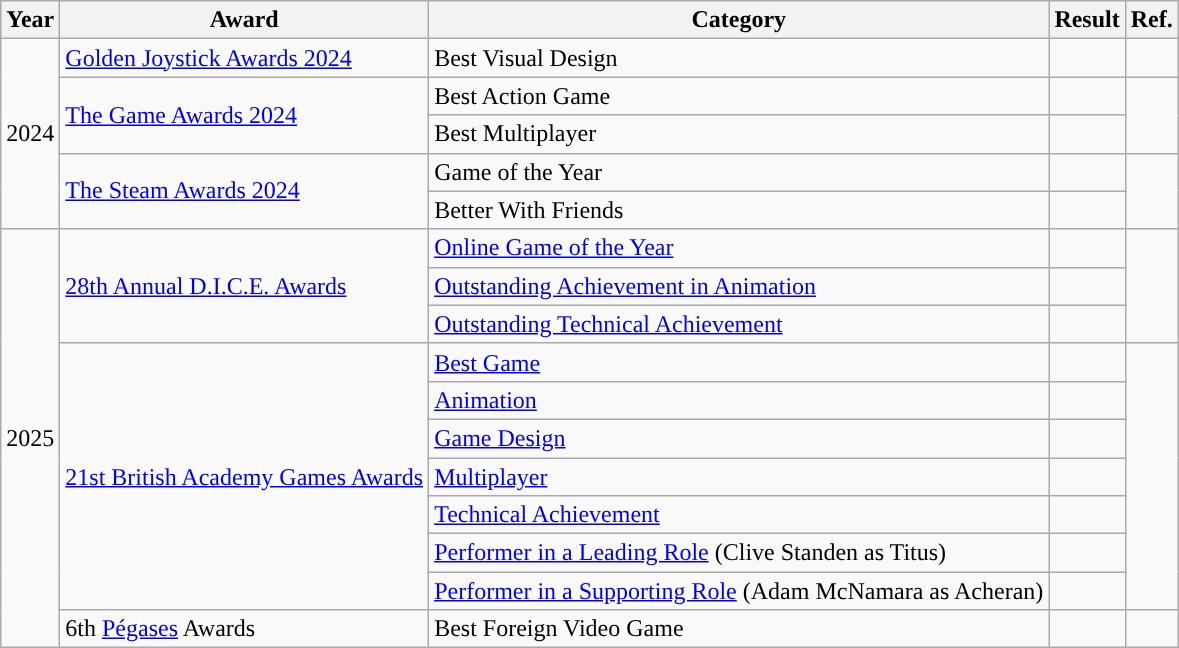<table class="wikitable sortable">
<tr>
<th scope="col">Year</th>
<th scope="col">Award</th>
<th scope="col">Category</th>
<th scope="col">Result</th>
<th scope="col" class="unsortable">Ref.</th>
</tr>
<tr>
<td rowspan="5" style="text-align:center;">2024</td>
<td><a href='#'>Golden Joystick Awards 2024</a></td>
<td>Best Visual Design</td>
<td></td>
<td rowspan="1" style="text-align:center;"></td>
</tr>
<tr>
<td rowspan="2"><a href='#'>The Game Awards 2024</a></td>
<td>Best Action Game</td>
<td></td>
<td rowspan="2" style="text-align:center;"></td>
</tr>
<tr>
<td>Best Multiplayer</td>
<td></td>
</tr>
<tr>
<td rowspan="2"><a href='#'>The Steam Awards 2024</a></td>
<td>Game of the Year</td>
<td></td>
<td rowspan="2" style="text-align:center;"></td>
</tr>
<tr>
<td>Better With Friends</td>
<td></td>
</tr>
<tr>
<td rowspan="11">2025</td>
<td rowspan="3"><a href='#'>28th Annual D.I.C.E. Awards</a></td>
<td><a href='#'>Online Game of the Year</a></td>
<td></td>
<td rowspan="3" style="text-align:center;"></td>
</tr>
<tr>
<td><a href='#'>Outstanding Achievement in Animation</a></td>
<td></td>
</tr>
<tr>
<td><a href='#'>Outstanding Technical Achievement</a></td>
<td></td>
</tr>
<tr>
<td rowspan="7"><a href='#'>21st British Academy Games Awards</a></td>
<td><a href='#'>Best Game</a></td>
<td></td>
<td align="center" rowspan="7"></td>
</tr>
<tr>
<td><a href='#'>Animation</a></td>
<td></td>
</tr>
<tr>
<td><a href='#'>Game Design</a></td>
<td></td>
</tr>
<tr>
<td><a href='#'>Multiplayer</a></td>
<td></td>
</tr>
<tr>
<td><a href='#'>Technical Achievement</a></td>
<td></td>
</tr>
<tr>
<td><a href='#'>Performer in a Leading Role</a> (Clive Standen as Titus)</td>
<td></td>
</tr>
<tr>
<td><a href='#'>Performer in a Supporting Role</a> (Adam McNamara as Acheran)</td>
<td></td>
</tr>
<tr>
<td>6th <a href='#'>Pégases</a> Awards</td>
<td>Best Foreign Video Game</td>
<td></td>
<td></td>
</tr>
</table>
